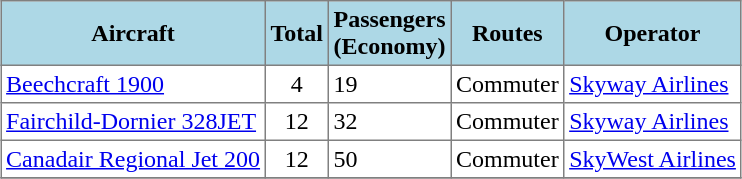<table class="toccolours" border="1" cellpadding="3" style="margin:1em auto; border-collapse:collapse">
<tr bgcolor=lightblue>
<th>Aircraft</th>
<th>Total</th>
<th>Passengers<br>(Economy)</th>
<th>Routes</th>
<th>Operator</th>
</tr>
<tr>
<td><a href='#'>Beechcraft 1900</a></td>
<td align=center>4</td>
<td>19</td>
<td>Commuter</td>
<td><a href='#'>Skyway Airlines</a></td>
</tr>
<tr>
<td><a href='#'>Fairchild-Dornier 328JET</a></td>
<td align=center>12</td>
<td>32</td>
<td>Commuter</td>
<td><a href='#'>Skyway Airlines</a></td>
</tr>
<tr>
<td><a href='#'>Canadair Regional Jet 200</a></td>
<td align=center>12</td>
<td>50</td>
<td>Commuter</td>
<td><a href='#'>SkyWest Airlines</a></td>
</tr>
<tr>
</tr>
</table>
